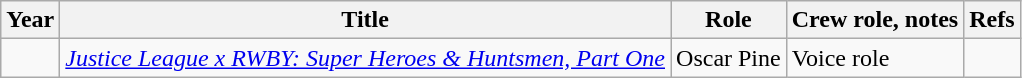<table class="wikitable sortable plainrowheaders">
<tr>
<th>Year</th>
<th>Title</th>
<th>Role</th>
<th class="unsortable">Crew role, notes</th>
<th class="unsortable">Refs</th>
</tr>
<tr>
<td></td>
<td><em><a href='#'>Justice League x RWBY: Super Heroes & Huntsmen, Part One</a></em></td>
<td>Oscar Pine</td>
<td>Voice role</td>
<td></td>
</tr>
</table>
